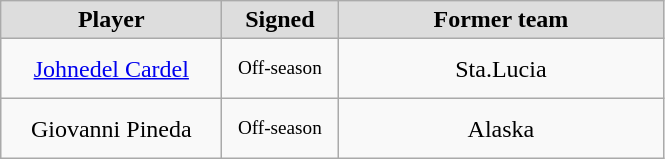<table class="wikitable" style="text-align: center">
<tr align="center" bgcolor="#dddddd">
<td style="width:140px"><strong>Player</strong></td>
<td style="width:70px"><strong>Signed</strong></td>
<td style="width:210px"><strong>Former team</strong></td>
</tr>
<tr style="height:40px">
<td><a href='#'>Johnedel Cardel</a></td>
<td style="font-size: 80%">Off-season</td>
<td>Sta.Lucia</td>
</tr>
<tr style="height:40px">
<td>Giovanni Pineda</td>
<td style="font-size: 80%">Off-season</td>
<td>Alaska</td>
</tr>
</table>
